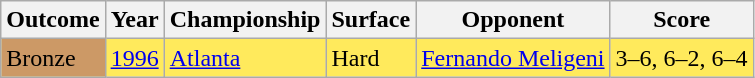<table class="sortable wikitable">
<tr>
<th>Outcome</th>
<th>Year</th>
<th>Championship</th>
<th>Surface</th>
<th>Opponent</th>
<th>Score</th>
</tr>
<tr bgcolor=FFEA5C>
<td style="background:#c96;">Bronze</td>
<td><a href='#'>1996</a></td>
<td> <a href='#'>Atlanta</a></td>
<td>Hard</td>
<td> <a href='#'>Fernando Meligeni</a></td>
<td>3–6, 6–2, 6–4</td>
</tr>
</table>
